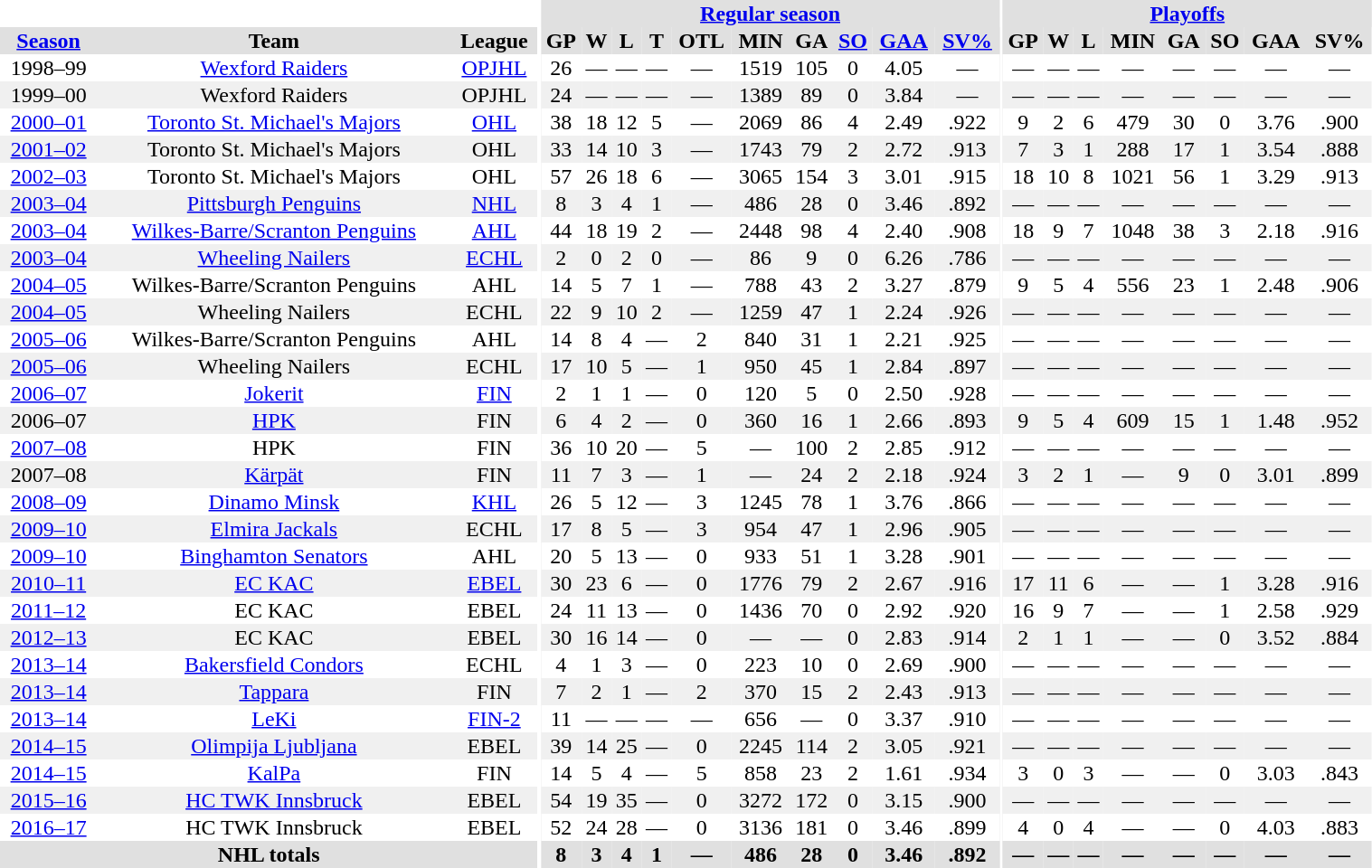<table border="0" cellpadding="1" cellspacing="0" style="width:80%; text-align:center;">
<tr bgcolor="#e0e0e0">
<th colspan="3" bgcolor="#ffffff"></th>
<th rowspan="99" bgcolor="#ffffff"></th>
<th colspan="10" bgcolor="#e0e0e0"><a href='#'>Regular season</a></th>
<th rowspan="99" bgcolor="#ffffff"></th>
<th colspan="8" bgcolor="#e0e0e0"><a href='#'>Playoffs</a></th>
</tr>
<tr bgcolor="#e0e0e0">
<th><a href='#'>Season</a></th>
<th>Team</th>
<th>League</th>
<th>GP</th>
<th>W</th>
<th>L</th>
<th>T</th>
<th>OTL</th>
<th>MIN</th>
<th>GA</th>
<th><a href='#'>SO</a></th>
<th><a href='#'>GAA</a></th>
<th><a href='#'>SV%</a></th>
<th>GP</th>
<th>W</th>
<th>L</th>
<th>MIN</th>
<th>GA</th>
<th>SO</th>
<th>GAA</th>
<th>SV%</th>
</tr>
<tr>
<td>1998–99</td>
<td><a href='#'>Wexford Raiders</a></td>
<td><a href='#'>OPJHL</a></td>
<td>26</td>
<td>—</td>
<td>—</td>
<td>—</td>
<td>—</td>
<td>1519</td>
<td>105</td>
<td>0</td>
<td>4.05</td>
<td>—</td>
<td>—</td>
<td>—</td>
<td>—</td>
<td>—</td>
<td>—</td>
<td>—</td>
<td>—</td>
<td>—</td>
</tr>
<tr bgcolor="#f0f0f0">
<td>1999–00</td>
<td>Wexford Raiders</td>
<td>OPJHL</td>
<td>24</td>
<td>—</td>
<td>—</td>
<td>—</td>
<td>—</td>
<td>1389</td>
<td>89</td>
<td>0</td>
<td>3.84</td>
<td>—</td>
<td>—</td>
<td>—</td>
<td>—</td>
<td>—</td>
<td>—</td>
<td>—</td>
<td>—</td>
<td>—</td>
</tr>
<tr>
<td><a href='#'>2000–01</a></td>
<td><a href='#'>Toronto St. Michael's Majors</a></td>
<td><a href='#'>OHL</a></td>
<td>38</td>
<td>18</td>
<td>12</td>
<td>5</td>
<td>—</td>
<td>2069</td>
<td>86</td>
<td>4</td>
<td>2.49</td>
<td>.922</td>
<td>9</td>
<td>2</td>
<td>6</td>
<td>479</td>
<td>30</td>
<td>0</td>
<td>3.76</td>
<td>.900</td>
</tr>
<tr bgcolor="#f0f0f0">
<td><a href='#'>2001–02</a></td>
<td>Toronto St. Michael's Majors</td>
<td>OHL</td>
<td>33</td>
<td>14</td>
<td>10</td>
<td>3</td>
<td>—</td>
<td>1743</td>
<td>79</td>
<td>2</td>
<td>2.72</td>
<td>.913</td>
<td>7</td>
<td>3</td>
<td>1</td>
<td>288</td>
<td>17</td>
<td>1</td>
<td>3.54</td>
<td>.888</td>
</tr>
<tr>
<td><a href='#'>2002–03</a></td>
<td>Toronto St. Michael's Majors</td>
<td>OHL</td>
<td>57</td>
<td>26</td>
<td>18</td>
<td>6</td>
<td>—</td>
<td>3065</td>
<td>154</td>
<td>3</td>
<td>3.01</td>
<td>.915</td>
<td>18</td>
<td>10</td>
<td>8</td>
<td>1021</td>
<td>56</td>
<td>1</td>
<td>3.29</td>
<td>.913</td>
</tr>
<tr bgcolor="#f0f0f0">
<td><a href='#'>2003–04</a></td>
<td><a href='#'>Pittsburgh Penguins</a></td>
<td><a href='#'>NHL</a></td>
<td>8</td>
<td>3</td>
<td>4</td>
<td>1</td>
<td>—</td>
<td>486</td>
<td>28</td>
<td>0</td>
<td>3.46</td>
<td>.892</td>
<td>—</td>
<td>—</td>
<td>—</td>
<td>—</td>
<td>—</td>
<td>—</td>
<td>—</td>
<td>—</td>
</tr>
<tr>
<td><a href='#'>2003–04</a></td>
<td><a href='#'>Wilkes-Barre/Scranton Penguins</a></td>
<td><a href='#'>AHL</a></td>
<td>44</td>
<td>18</td>
<td>19</td>
<td>2</td>
<td>—</td>
<td>2448</td>
<td>98</td>
<td>4</td>
<td>2.40</td>
<td>.908</td>
<td>18</td>
<td>9</td>
<td>7</td>
<td>1048</td>
<td>38</td>
<td>3</td>
<td>2.18</td>
<td>.916</td>
</tr>
<tr bgcolor="#f0f0f0">
<td><a href='#'>2003–04</a></td>
<td><a href='#'>Wheeling Nailers</a></td>
<td><a href='#'>ECHL</a></td>
<td>2</td>
<td>0</td>
<td>2</td>
<td>0</td>
<td>—</td>
<td>86</td>
<td>9</td>
<td>0</td>
<td>6.26</td>
<td>.786</td>
<td>—</td>
<td>—</td>
<td>—</td>
<td>—</td>
<td>—</td>
<td>—</td>
<td>—</td>
<td>—</td>
</tr>
<tr>
<td><a href='#'>2004–05</a></td>
<td>Wilkes-Barre/Scranton Penguins</td>
<td>AHL</td>
<td>14</td>
<td>5</td>
<td>7</td>
<td>1</td>
<td>—</td>
<td>788</td>
<td>43</td>
<td>2</td>
<td>3.27</td>
<td>.879</td>
<td>9</td>
<td>5</td>
<td>4</td>
<td>556</td>
<td>23</td>
<td>1</td>
<td>2.48</td>
<td>.906</td>
</tr>
<tr bgcolor="#f0f0f0">
<td><a href='#'>2004–05</a></td>
<td>Wheeling Nailers</td>
<td>ECHL</td>
<td>22</td>
<td>9</td>
<td>10</td>
<td>2</td>
<td>—</td>
<td>1259</td>
<td>47</td>
<td>1</td>
<td>2.24</td>
<td>.926</td>
<td>—</td>
<td>—</td>
<td>—</td>
<td>—</td>
<td>—</td>
<td>—</td>
<td>—</td>
<td>—</td>
</tr>
<tr>
<td><a href='#'>2005–06</a></td>
<td>Wilkes-Barre/Scranton Penguins</td>
<td>AHL</td>
<td>14</td>
<td>8</td>
<td>4</td>
<td>—</td>
<td>2</td>
<td>840</td>
<td>31</td>
<td>1</td>
<td>2.21</td>
<td>.925</td>
<td>—</td>
<td>—</td>
<td>—</td>
<td>—</td>
<td>—</td>
<td>—</td>
<td>—</td>
<td>—</td>
</tr>
<tr bgcolor="#f0f0f0">
<td><a href='#'>2005–06</a></td>
<td>Wheeling Nailers</td>
<td>ECHL</td>
<td>17</td>
<td>10</td>
<td>5</td>
<td>—</td>
<td>1</td>
<td>950</td>
<td>45</td>
<td>1</td>
<td>2.84</td>
<td>.897</td>
<td>—</td>
<td>—</td>
<td>—</td>
<td>—</td>
<td>—</td>
<td>—</td>
<td>—</td>
<td>—</td>
</tr>
<tr>
<td><a href='#'>2006–07</a></td>
<td><a href='#'>Jokerit</a></td>
<td><a href='#'>FIN</a></td>
<td>2</td>
<td>1</td>
<td>1</td>
<td>—</td>
<td>0</td>
<td>120</td>
<td>5</td>
<td>0</td>
<td>2.50</td>
<td>.928</td>
<td>—</td>
<td>—</td>
<td>—</td>
<td>—</td>
<td>—</td>
<td>—</td>
<td>—</td>
<td>—</td>
</tr>
<tr bgcolor="#f0f0f0">
<td>2006–07</td>
<td><a href='#'>HPK</a></td>
<td>FIN</td>
<td>6</td>
<td>4</td>
<td>2</td>
<td>—</td>
<td>0</td>
<td>360</td>
<td>16</td>
<td>1</td>
<td>2.66</td>
<td>.893</td>
<td>9</td>
<td>5</td>
<td>4</td>
<td>609</td>
<td>15</td>
<td>1</td>
<td>1.48</td>
<td>.952</td>
</tr>
<tr>
<td><a href='#'>2007–08</a></td>
<td>HPK</td>
<td>FIN</td>
<td>36</td>
<td>10</td>
<td>20</td>
<td>—</td>
<td>5</td>
<td>—</td>
<td>100</td>
<td>2</td>
<td>2.85</td>
<td>.912</td>
<td>—</td>
<td>—</td>
<td>—</td>
<td>—</td>
<td>—</td>
<td>—</td>
<td>—</td>
<td>—</td>
</tr>
<tr bgcolor="#f0f0f0">
<td>2007–08</td>
<td><a href='#'>Kärpät</a></td>
<td>FIN</td>
<td>11</td>
<td>7</td>
<td>3</td>
<td>—</td>
<td>1</td>
<td>—</td>
<td>24</td>
<td>2</td>
<td>2.18</td>
<td>.924</td>
<td>3</td>
<td>2</td>
<td>1</td>
<td>—</td>
<td>9</td>
<td>0</td>
<td>3.01</td>
<td>.899</td>
</tr>
<tr>
<td><a href='#'>2008–09</a></td>
<td><a href='#'>Dinamo Minsk</a></td>
<td><a href='#'>KHL</a></td>
<td>26</td>
<td>5</td>
<td>12</td>
<td>—</td>
<td>3</td>
<td>1245</td>
<td>78</td>
<td>1</td>
<td>3.76</td>
<td>.866</td>
<td>—</td>
<td>—</td>
<td>—</td>
<td>—</td>
<td>—</td>
<td>—</td>
<td>—</td>
<td>—</td>
</tr>
<tr bgcolor="#f0f0f0">
<td><a href='#'>2009–10</a></td>
<td><a href='#'>Elmira Jackals</a></td>
<td>ECHL</td>
<td>17</td>
<td>8</td>
<td>5</td>
<td>—</td>
<td>3</td>
<td>954</td>
<td>47</td>
<td>1</td>
<td>2.96</td>
<td>.905</td>
<td>—</td>
<td>—</td>
<td>—</td>
<td>—</td>
<td>—</td>
<td>—</td>
<td>—</td>
<td>—</td>
</tr>
<tr>
<td><a href='#'>2009–10</a></td>
<td><a href='#'>Binghamton Senators</a></td>
<td>AHL</td>
<td>20</td>
<td>5</td>
<td>13</td>
<td>—</td>
<td>0</td>
<td>933</td>
<td>51</td>
<td>1</td>
<td>3.28</td>
<td>.901</td>
<td>—</td>
<td>—</td>
<td>—</td>
<td>—</td>
<td>—</td>
<td>—</td>
<td>—</td>
<td>—</td>
</tr>
<tr bgcolor="#f0f0f0">
<td><a href='#'>2010–11</a></td>
<td><a href='#'>EC KAC</a></td>
<td><a href='#'>EBEL</a></td>
<td>30</td>
<td>23</td>
<td>6</td>
<td>—</td>
<td>0</td>
<td>1776</td>
<td>79</td>
<td>2</td>
<td>2.67</td>
<td>.916</td>
<td>17</td>
<td>11</td>
<td>6</td>
<td>—</td>
<td>—</td>
<td>1</td>
<td>3.28</td>
<td>.916</td>
</tr>
<tr>
<td><a href='#'>2011–12</a></td>
<td>EC KAC</td>
<td>EBEL</td>
<td>24</td>
<td>11</td>
<td>13</td>
<td>—</td>
<td>0</td>
<td>1436</td>
<td>70</td>
<td>0</td>
<td>2.92</td>
<td>.920</td>
<td>16</td>
<td>9</td>
<td>7</td>
<td>—</td>
<td>—</td>
<td>1</td>
<td>2.58</td>
<td>.929</td>
</tr>
<tr bgcolor="#f0f0f0">
<td><a href='#'>2012–13</a></td>
<td>EC KAC</td>
<td>EBEL</td>
<td>30</td>
<td>16</td>
<td>14</td>
<td>—</td>
<td>0</td>
<td>—</td>
<td>—</td>
<td>0</td>
<td>2.83</td>
<td>.914</td>
<td>2</td>
<td>1</td>
<td>1</td>
<td>—</td>
<td>—</td>
<td>0</td>
<td>3.52</td>
<td>.884</td>
</tr>
<tr>
<td><a href='#'>2013–14</a></td>
<td><a href='#'>Bakersfield Condors</a></td>
<td>ECHL</td>
<td>4</td>
<td>1</td>
<td>3</td>
<td>—</td>
<td>0</td>
<td>223</td>
<td>10</td>
<td>0</td>
<td>2.69</td>
<td>.900</td>
<td>—</td>
<td>—</td>
<td>—</td>
<td>—</td>
<td>—</td>
<td>—</td>
<td>—</td>
<td>—</td>
</tr>
<tr bgcolor="#f0f0f0">
<td><a href='#'>2013–14</a></td>
<td><a href='#'>Tappara</a></td>
<td>FIN</td>
<td>7</td>
<td>2</td>
<td>1</td>
<td>—</td>
<td>2</td>
<td>370</td>
<td>15</td>
<td>2</td>
<td>2.43</td>
<td>.913</td>
<td>—</td>
<td>—</td>
<td>—</td>
<td>—</td>
<td>—</td>
<td>—</td>
<td>—</td>
<td>—</td>
</tr>
<tr>
<td><a href='#'>2013–14</a></td>
<td><a href='#'>LeKi</a></td>
<td><a href='#'>FIN-2</a></td>
<td>11</td>
<td>—</td>
<td>—</td>
<td>—</td>
<td>—</td>
<td>656</td>
<td>—</td>
<td>0</td>
<td>3.37</td>
<td>.910</td>
<td>—</td>
<td>—</td>
<td>—</td>
<td>—</td>
<td>—</td>
<td>—</td>
<td>—</td>
<td>—</td>
</tr>
<tr bgcolor="#f0f0f0">
<td><a href='#'>2014–15</a></td>
<td><a href='#'>Olimpija Ljubljana</a></td>
<td>EBEL</td>
<td>39</td>
<td>14</td>
<td>25</td>
<td>—</td>
<td>0</td>
<td>2245</td>
<td>114</td>
<td>2</td>
<td>3.05</td>
<td>.921</td>
<td>—</td>
<td>—</td>
<td>—</td>
<td>—</td>
<td>—</td>
<td>—</td>
<td>—</td>
<td>—</td>
</tr>
<tr>
<td><a href='#'>2014–15</a></td>
<td><a href='#'>KalPa</a></td>
<td>FIN</td>
<td>14</td>
<td>5</td>
<td>4</td>
<td>—</td>
<td>5</td>
<td>858</td>
<td>23</td>
<td>2</td>
<td>1.61</td>
<td>.934</td>
<td>3</td>
<td>0</td>
<td>3</td>
<td>—</td>
<td>—</td>
<td>0</td>
<td>3.03</td>
<td>.843</td>
</tr>
<tr bgcolor="#f0f0f0">
<td><a href='#'>2015–16</a></td>
<td><a href='#'>HC TWK Innsbruck</a></td>
<td>EBEL</td>
<td>54</td>
<td>19</td>
<td>35</td>
<td>—</td>
<td>0</td>
<td>3272</td>
<td>172</td>
<td>0</td>
<td>3.15</td>
<td>.900</td>
<td>—</td>
<td>—</td>
<td>—</td>
<td>—</td>
<td>—</td>
<td>—</td>
<td>—</td>
<td>—</td>
</tr>
<tr>
<td><a href='#'>2016–17</a></td>
<td>HC TWK Innsbruck</td>
<td>EBEL</td>
<td>52</td>
<td>24</td>
<td>28</td>
<td>—</td>
<td>0</td>
<td>3136</td>
<td>181</td>
<td>0</td>
<td>3.46</td>
<td>.899</td>
<td>4</td>
<td>0</td>
<td>4</td>
<td>—</td>
<td>—</td>
<td>0</td>
<td>4.03</td>
<td>.883</td>
</tr>
<tr bgcolor="#e0e0e0">
<th colspan="3">NHL totals</th>
<th>8</th>
<th>3</th>
<th>4</th>
<th>1</th>
<th>—</th>
<th>486</th>
<th>28</th>
<th>0</th>
<th>3.46</th>
<th>.892</th>
<th>—</th>
<th>—</th>
<th>—</th>
<th>—</th>
<th>—</th>
<th>—</th>
<th>—</th>
<th>—</th>
</tr>
</table>
